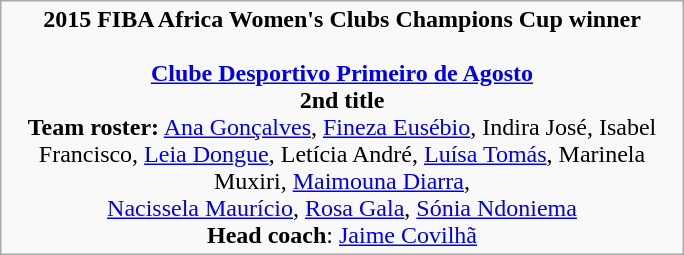<table class="wikitable" width=36% style="text-align:center; margin:auto">
<tr align=center>
<td><strong>2015 FIBA Africa Women's Clubs Champions Cup winner</strong><br><br><strong><a href='#'>Clube Desportivo Primeiro de Agosto</a></strong><br><strong>2nd title</strong><br><strong>Team roster:</strong> <a href='#'>Ana Gonçalves</a>, <a href='#'>Fineza Eusébio</a>, Indira José, Isabel Francisco, <a href='#'>Leia Dongue</a>, Letícia André, <a href='#'>Luísa Tomás</a>, Marinela Muxiri, <a href='#'>Maimouna Diarra</a>,<br><a href='#'>Nacissela Maurício</a>, <a href='#'>Rosa Gala</a>, <a href='#'>Sónia Ndoniema</a> <br><strong>Head coach</strong>: <a href='#'>Jaime Covilhã</a></td>
</tr>
</table>
